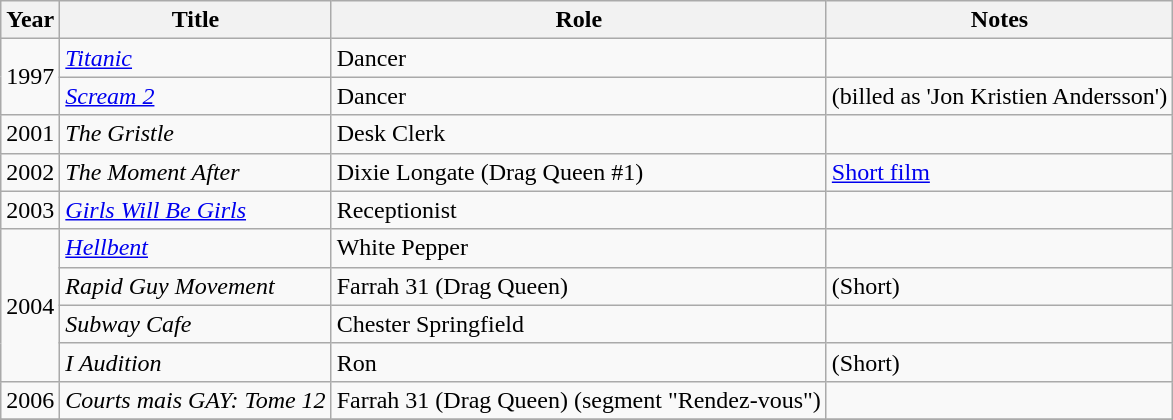<table class="wikitable sortable">
<tr>
<th>Year</th>
<th>Title</th>
<th>Role</th>
<th class="unsortable">Notes</th>
</tr>
<tr>
<td rowspan=2>1997</td>
<td><em><a href='#'>Titanic</a></em></td>
<td>Dancer</td>
<td></td>
</tr>
<tr>
<td><em><a href='#'>Scream 2</a></em></td>
<td>Dancer</td>
<td>(billed as 'Jon Kristien Andersson')</td>
</tr>
<tr>
<td>2001</td>
<td><em>The Gristle</em></td>
<td>Desk Clerk</td>
<td></td>
</tr>
<tr>
<td>2002</td>
<td><em>The Moment After</em></td>
<td>Dixie Longate (Drag Queen #1)</td>
<td><a href='#'>Short film</a></td>
</tr>
<tr>
<td>2003</td>
<td><em><a href='#'>Girls Will Be Girls</a></em></td>
<td>Receptionist</td>
<td></td>
</tr>
<tr>
<td rowspan=4>2004</td>
<td><em><a href='#'>Hellbent</a></em></td>
<td>White Pepper</td>
<td></td>
</tr>
<tr>
<td><em>Rapid Guy Movement</em></td>
<td>Farrah 31 (Drag Queen)</td>
<td>(Short)</td>
</tr>
<tr>
<td><em>Subway Cafe</em></td>
<td>Chester Springfield</td>
<td></td>
</tr>
<tr>
<td><em>I Audition</em></td>
<td>Ron</td>
<td>(Short)</td>
</tr>
<tr>
<td>2006</td>
<td><em>Courts mais GAY: Tome 12</em></td>
<td>Farrah 31 (Drag Queen) (segment "Rendez-vous")</td>
<td></td>
</tr>
<tr>
</tr>
</table>
